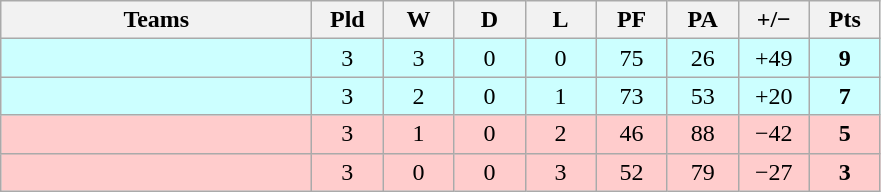<table class="wikitable" style="text-align: center;">
<tr>
<th width="200">Teams</th>
<th width="40">Pld</th>
<th width="40">W</th>
<th width="40">D</th>
<th width="40">L</th>
<th width="40">PF</th>
<th width="40">PA</th>
<th width="40">+/−</th>
<th width="40">Pts</th>
</tr>
<tr bgcolor=ccffff>
<td align=left></td>
<td>3</td>
<td>3</td>
<td>0</td>
<td>0</td>
<td>75</td>
<td>26</td>
<td>+49</td>
<td><strong>9</strong></td>
</tr>
<tr bgcolor=ccffff>
<td align=left></td>
<td>3</td>
<td>2</td>
<td>0</td>
<td>1</td>
<td>73</td>
<td>53</td>
<td>+20</td>
<td><strong>7</strong></td>
</tr>
<tr bgcolor=ffcccc>
<td align=left></td>
<td>3</td>
<td>1</td>
<td>0</td>
<td>2</td>
<td>46</td>
<td>88</td>
<td>−42</td>
<td><strong>5</strong></td>
</tr>
<tr bgcolor=ffcccc>
<td align=left></td>
<td>3</td>
<td>0</td>
<td>0</td>
<td>3</td>
<td>52</td>
<td>79</td>
<td>−27</td>
<td><strong>3</strong></td>
</tr>
</table>
